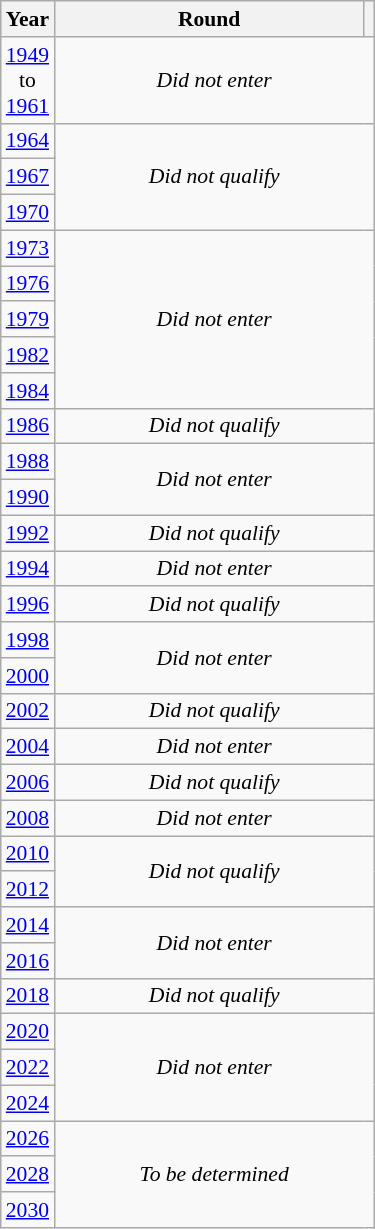<table class="wikitable" style="text-align: center; font-size:90%">
<tr>
<th>Year</th>
<th style="width:200px">Round</th>
<th></th>
</tr>
<tr>
<td><a href='#'>1949</a><br>to<br><a href='#'>1961</a></td>
<td colspan="2"><em>Did not enter</em></td>
</tr>
<tr>
<td><a href='#'>1964</a></td>
<td colspan="2" rowspan="3"><em>Did not qualify</em></td>
</tr>
<tr>
<td><a href='#'>1967</a></td>
</tr>
<tr>
<td><a href='#'>1970</a></td>
</tr>
<tr>
<td><a href='#'>1973</a></td>
<td colspan="2" rowspan="5"><em>Did not enter</em></td>
</tr>
<tr>
<td><a href='#'>1976</a></td>
</tr>
<tr>
<td><a href='#'>1979</a></td>
</tr>
<tr>
<td><a href='#'>1982</a></td>
</tr>
<tr>
<td><a href='#'>1984</a></td>
</tr>
<tr>
<td><a href='#'>1986</a></td>
<td colspan="2"><em>Did not qualify</em></td>
</tr>
<tr>
<td><a href='#'>1988</a></td>
<td colspan="2" rowspan="2"><em>Did not enter</em></td>
</tr>
<tr>
<td><a href='#'>1990</a></td>
</tr>
<tr>
<td><a href='#'>1992</a></td>
<td colspan="2"><em>Did not qualify</em></td>
</tr>
<tr>
<td><a href='#'>1994</a></td>
<td colspan="2"><em>Did not enter</em></td>
</tr>
<tr>
<td><a href='#'>1996</a></td>
<td colspan="2"><em>Did not qualify</em></td>
</tr>
<tr>
<td><a href='#'>1998</a></td>
<td colspan="2" rowspan="2"><em>Did not enter</em></td>
</tr>
<tr>
<td><a href='#'>2000</a></td>
</tr>
<tr>
<td><a href='#'>2002</a></td>
<td colspan="2"><em>Did not qualify</em></td>
</tr>
<tr>
<td><a href='#'>2004</a></td>
<td colspan="2"><em>Did not enter</em></td>
</tr>
<tr>
<td><a href='#'>2006</a></td>
<td colspan="2"><em>Did not qualify</em></td>
</tr>
<tr>
<td><a href='#'>2008</a></td>
<td colspan="2"><em>Did not enter</em></td>
</tr>
<tr>
<td><a href='#'>2010</a></td>
<td colspan="2" rowspan="2"><em>Did not qualify</em></td>
</tr>
<tr>
<td><a href='#'>2012</a></td>
</tr>
<tr>
<td><a href='#'>2014</a></td>
<td colspan="2" rowspan="2"><em>Did not enter</em></td>
</tr>
<tr>
<td><a href='#'>2016</a></td>
</tr>
<tr>
<td><a href='#'>2018</a></td>
<td colspan="2"><em>Did not qualify</em></td>
</tr>
<tr>
<td><a href='#'>2020</a></td>
<td colspan="2" rowspan="3"><em>Did not enter</em></td>
</tr>
<tr>
<td><a href='#'>2022</a></td>
</tr>
<tr>
<td><a href='#'>2024</a></td>
</tr>
<tr>
<td><a href='#'>2026</a></td>
<td colspan="2" rowspan="3"><em>To be determined</em></td>
</tr>
<tr>
<td><a href='#'>2028</a></td>
</tr>
<tr>
<td><a href='#'>2030</a></td>
</tr>
</table>
